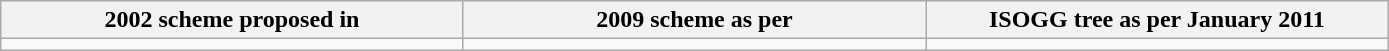<table class="wikitable" style="text-align:center">
<tr>
<th style="width:25%">2002 scheme proposed in </th>
<th style="width:25%">2009 scheme as per </th>
<th style="width:25%">ISOGG tree as per January 2011 </th>
</tr>
<tr style="vertical-align:top;">
<td></td>
<td></td>
<td></td>
</tr>
</table>
